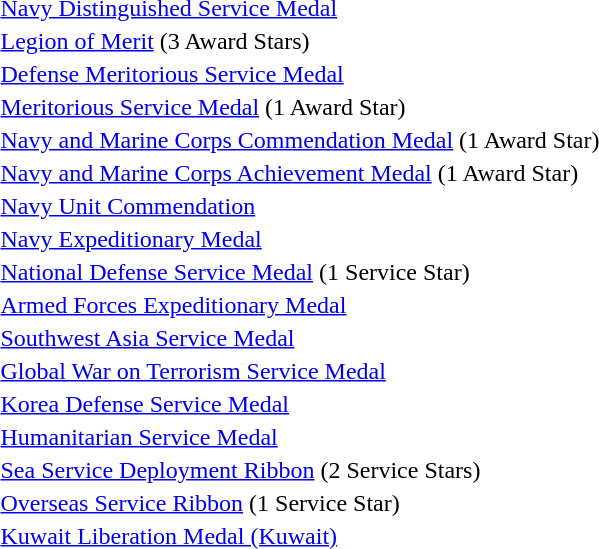<table>
<tr>
<td></td>
<td><a href='#'>Navy Distinguished Service Medal</a></td>
</tr>
<tr>
<td></td>
<td><a href='#'>Legion of Merit</a> (3 Award Stars)</td>
</tr>
<tr>
<td></td>
<td><a href='#'>Defense Meritorious Service Medal</a></td>
</tr>
<tr>
<td></td>
<td><a href='#'>Meritorious Service Medal</a> (1 Award Star)</td>
</tr>
<tr>
<td></td>
<td><a href='#'>Navy and Marine Corps Commendation Medal</a> (1 Award Star)</td>
</tr>
<tr>
<td></td>
<td><a href='#'>Navy and Marine Corps Achievement Medal</a> (1 Award Star)</td>
</tr>
<tr>
<td></td>
<td><a href='#'>Navy Unit Commendation</a></td>
</tr>
<tr>
<td></td>
<td><a href='#'>Navy Expeditionary Medal</a></td>
</tr>
<tr>
<td></td>
<td><a href='#'>National Defense Service Medal</a> (1 Service Star)</td>
</tr>
<tr>
<td></td>
<td><a href='#'>Armed Forces Expeditionary Medal</a></td>
</tr>
<tr>
<td></td>
<td><a href='#'>Southwest Asia Service Medal</a></td>
</tr>
<tr>
<td></td>
<td><a href='#'>Global War on Terrorism Service Medal</a></td>
</tr>
<tr>
<td></td>
<td><a href='#'>Korea Defense Service Medal</a></td>
</tr>
<tr>
<td></td>
<td><a href='#'>Humanitarian Service Medal</a></td>
</tr>
<tr>
<td></td>
<td><a href='#'>Sea Service Deployment Ribbon</a> (2 Service Stars)</td>
</tr>
<tr>
<td></td>
<td><a href='#'>Overseas Service Ribbon</a> (1 Service Star)</td>
</tr>
<tr>
<td></td>
<td><a href='#'>Kuwait Liberation Medal (Kuwait)</a></td>
</tr>
</table>
